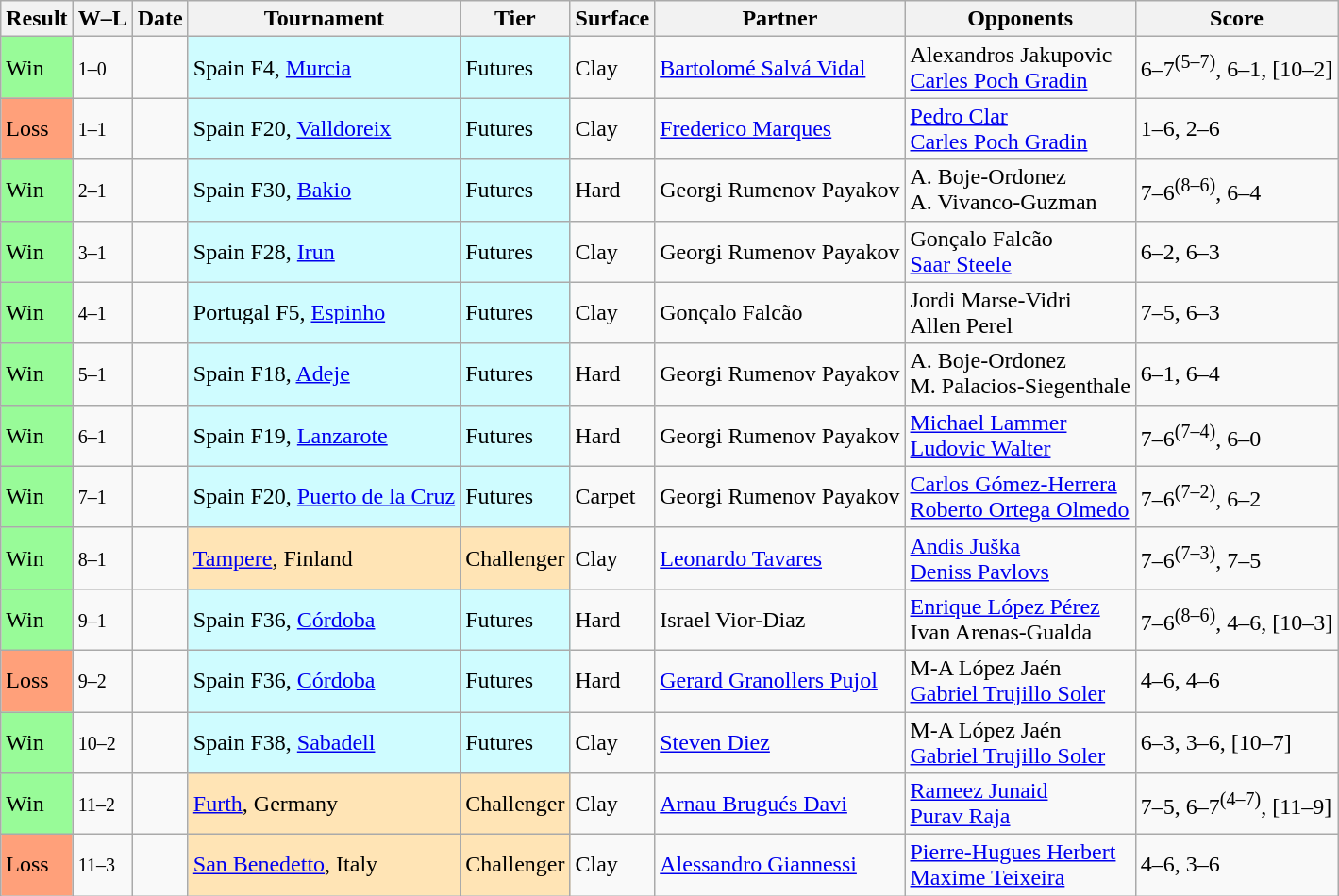<table class="sortable wikitable">
<tr>
<th>Result</th>
<th class=unsortable>W–L</th>
<th>Date</th>
<th>Tournament</th>
<th>Tier</th>
<th>Surface</th>
<th>Partner</th>
<th>Opponents</th>
<th class=unsortable>Score</th>
</tr>
<tr>
<td bgcolor=98FB98>Win</td>
<td><small>1–0</small></td>
<td></td>
<td style=background:#cffcff>Spain F4, <a href='#'>Murcia</a></td>
<td style=background:#cffcff>Futures</td>
<td>Clay</td>
<td> <a href='#'>Bartolomé Salvá Vidal</a></td>
<td> Alexandros Jakupovic <br> <a href='#'>Carles Poch Gradin</a></td>
<td>6–7<sup>(5–7)</sup>, 6–1, [10–2]</td>
</tr>
<tr>
<td bgcolor=FFA07A>Loss</td>
<td><small>1–1</small></td>
<td></td>
<td style=background:#cffcff>Spain F20, <a href='#'>Valldoreix</a></td>
<td style=background:#cffcff>Futures</td>
<td>Clay</td>
<td> <a href='#'>Frederico Marques</a></td>
<td> <a href='#'>Pedro Clar</a> <br> <a href='#'>Carles Poch Gradin</a></td>
<td>1–6, 2–6</td>
</tr>
<tr>
<td bgcolor=98FB98>Win</td>
<td><small>2–1</small></td>
<td></td>
<td style=background:#cffcff>Spain F30, <a href='#'>Bakio</a></td>
<td style=background:#cffcff>Futures</td>
<td>Hard</td>
<td> Georgi Rumenov Payakov</td>
<td> A. Boje-Ordonez <br> A. Vivanco-Guzman</td>
<td>7–6<sup>(8–6)</sup>, 6–4</td>
</tr>
<tr>
<td bgcolor=98FB98>Win</td>
<td><small>3–1</small></td>
<td></td>
<td style=background:#cffcff>Spain F28, <a href='#'>Irun</a></td>
<td style=background:#cffcff>Futures</td>
<td>Clay</td>
<td> Georgi Rumenov Payakov</td>
<td> Gonçalo Falcão <br> <a href='#'>Saar Steele</a></td>
<td>6–2, 6–3</td>
</tr>
<tr>
<td bgcolor=98FB98>Win</td>
<td><small>4–1</small></td>
<td></td>
<td style=background:#cffcff>Portugal F5, <a href='#'>Espinho</a></td>
<td style=background:#cffcff>Futures</td>
<td>Clay</td>
<td> Gonçalo Falcão</td>
<td> Jordi Marse-Vidri <br> Allen Perel</td>
<td>7–5, 6–3</td>
</tr>
<tr>
<td bgcolor=98FB98>Win</td>
<td><small>5–1</small></td>
<td></td>
<td style=background:#cffcff>Spain F18, <a href='#'>Adeje</a></td>
<td style=background:#cffcff>Futures</td>
<td>Hard</td>
<td> Georgi Rumenov Payakov</td>
<td> A. Boje-Ordonez <br> M. Palacios-Siegenthale</td>
<td>6–1, 6–4</td>
</tr>
<tr>
<td bgcolor=98FB98>Win</td>
<td><small>6–1</small></td>
<td></td>
<td style=background:#cffcff>Spain F19, <a href='#'>Lanzarote</a></td>
<td style=background:#cffcff>Futures</td>
<td>Hard</td>
<td> Georgi Rumenov Payakov</td>
<td> <a href='#'>Michael Lammer</a> <br> <a href='#'>Ludovic Walter</a></td>
<td>7–6<sup>(7–4)</sup>, 6–0</td>
</tr>
<tr>
<td bgcolor=98FB98>Win</td>
<td><small>7–1</small></td>
<td></td>
<td style=background:#cffcff>Spain F20, <a href='#'>Puerto de la Cruz</a></td>
<td style=background:#cffcff>Futures</td>
<td>Carpet</td>
<td> Georgi Rumenov Payakov</td>
<td> <a href='#'>Carlos Gómez-Herrera</a> <br> <a href='#'>Roberto Ortega Olmedo</a></td>
<td>7–6<sup>(7–2)</sup>, 6–2</td>
</tr>
<tr>
<td bgcolor=98FB98>Win</td>
<td><small>8–1</small></td>
<td><a href='#'></a></td>
<td style="background:moccasin;"><a href='#'>Tampere</a>, Finland</td>
<td style="background:moccasin;">Challenger</td>
<td>Clay</td>
<td> <a href='#'>Leonardo Tavares</a></td>
<td> <a href='#'>Andis Juška</a> <br> <a href='#'>Deniss Pavlovs</a></td>
<td>7–6<sup>(7–3)</sup>, 7–5</td>
</tr>
<tr>
<td bgcolor=98FB98>Win</td>
<td><small>9–1</small></td>
<td></td>
<td style=background:#cffcff>Spain F36, <a href='#'>Córdoba</a></td>
<td style=background:#cffcff>Futures</td>
<td>Hard</td>
<td> Israel Vior-Diaz</td>
<td> <a href='#'>Enrique López Pérez</a> <br> Ivan Arenas-Gualda</td>
<td>7–6<sup>(8–6)</sup>, 4–6, [10–3]</td>
</tr>
<tr>
<td bgcolor=FFA07A>Loss</td>
<td><small>9–2</small></td>
<td></td>
<td style=background:#cffcff>Spain F36, <a href='#'>Córdoba</a></td>
<td style=background:#cffcff>Futures</td>
<td>Hard</td>
<td> <a href='#'>Gerard Granollers Pujol</a></td>
<td> M-A López Jaén <br> <a href='#'>Gabriel Trujillo Soler</a></td>
<td>4–6, 4–6</td>
</tr>
<tr>
<td bgcolor=98FB98>Win</td>
<td><small>10–2</small></td>
<td></td>
<td style=background:#cffcff>Spain F38, <a href='#'>Sabadell</a></td>
<td style=background:#cffcff>Futures</td>
<td>Clay</td>
<td> <a href='#'>Steven Diez</a></td>
<td> M-A López Jaén <br> <a href='#'>Gabriel Trujillo Soler</a></td>
<td>6–3, 3–6, [10–7]</td>
</tr>
<tr>
<td bgcolor=98FB98>Win</td>
<td><small>11–2</small></td>
<td><a href='#'></a></td>
<td style="background:moccasin;"><a href='#'>Furth</a>, Germany</td>
<td style="background:moccasin;">Challenger</td>
<td>Clay</td>
<td> <a href='#'>Arnau Brugués Davi</a></td>
<td> <a href='#'>Rameez Junaid</a><br> <a href='#'>Purav Raja</a></td>
<td>7–5, 6–7<sup>(4–7)</sup>, [11–9]</td>
</tr>
<tr>
<td bgcolor=FFA07A>Loss</td>
<td><small>11–3</small></td>
<td><a href='#'></a></td>
<td style="background:moccasin;"><a href='#'>San Benedetto</a>, Italy</td>
<td style="background:moccasin;">Challenger</td>
<td>Clay</td>
<td> <a href='#'>Alessandro Giannessi</a></td>
<td> <a href='#'>Pierre-Hugues Herbert</a><br> <a href='#'>Maxime Teixeira</a></td>
<td>4–6, 3–6</td>
</tr>
</table>
